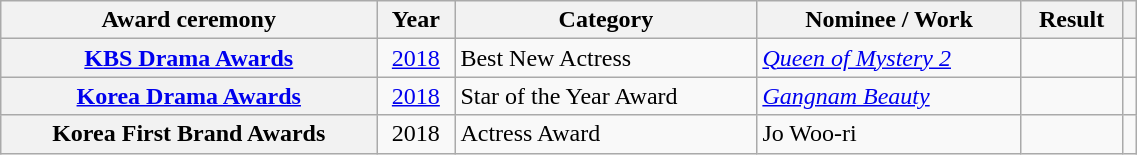<table class="wikitable plainrowheaders sortable" style="width:60%">
<tr>
<th scope="col">Award ceremony</th>
<th scope="col">Year</th>
<th scope="col">Category</th>
<th scope="col">Nominee / Work</th>
<th scope="col">Result</th>
<th scope="col"></th>
</tr>
<tr>
<th scope="row"><a href='#'>KBS Drama Awards</a></th>
<td style="text-align:center"><a href='#'>2018</a></td>
<td>Best New Actress</td>
<td><em><a href='#'>Queen of Mystery 2</a></em></td>
<td></td>
<td style="text-align:center"></td>
</tr>
<tr>
<th scope="row"><a href='#'>Korea Drama Awards</a></th>
<td style="text-align:center"><a href='#'>2018</a></td>
<td>Star of the Year Award</td>
<td><em><a href='#'>Gangnam Beauty</a></em></td>
<td></td>
<td style="text-align:center"></td>
</tr>
<tr>
<th scope="row">Korea First Brand Awards</th>
<td style="text-align:center">2018</td>
<td>Actress Award</td>
<td>Jo Woo-ri</td>
<td></td>
<td style="text-align:center"></td>
</tr>
</table>
